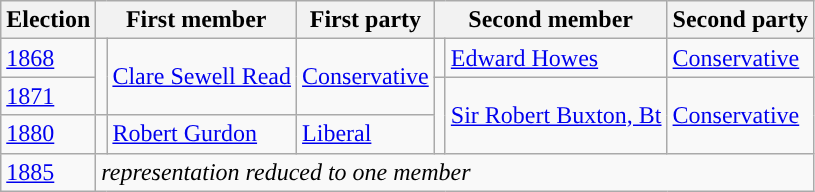<table class="wikitable">
<tr>
<th>Election</th>
<th colspan="2">First member</th>
<th>First party</th>
<th colspan="2">Second member</th>
<th>Second party</th>
</tr>
<tr>
<td><a href='#'>1868</a></td>
<td rowspan="2" style="color:inherit;background-color: "></td>
<td rowspan="2"><a href='#'>Clare Sewell Read</a></td>
<td rowspan="2"><a href='#'>Conservative</a></td>
<td style="color:inherit;background-color: "></td>
<td><a href='#'>Edward Howes</a></td>
<td><a href='#'>Conservative</a></td>
</tr>
<tr>
<td><a href='#'>1871</a></td>
<td rowspan="2" style="color:inherit;background-color: "></td>
<td rowspan="2"><a href='#'>Sir Robert Buxton, Bt</a></td>
<td rowspan="2"><a href='#'>Conservative</a></td>
</tr>
<tr>
<td><a href='#'>1880</a></td>
<td style="color:inherit;background-color: "></td>
<td><a href='#'>Robert Gurdon</a></td>
<td><a href='#'>Liberal</a></td>
</tr>
<tr>
<td><a href='#'>1885</a></td>
<td colspan="6"><em>representation reduced to one member</em></td>
</tr>
</table>
